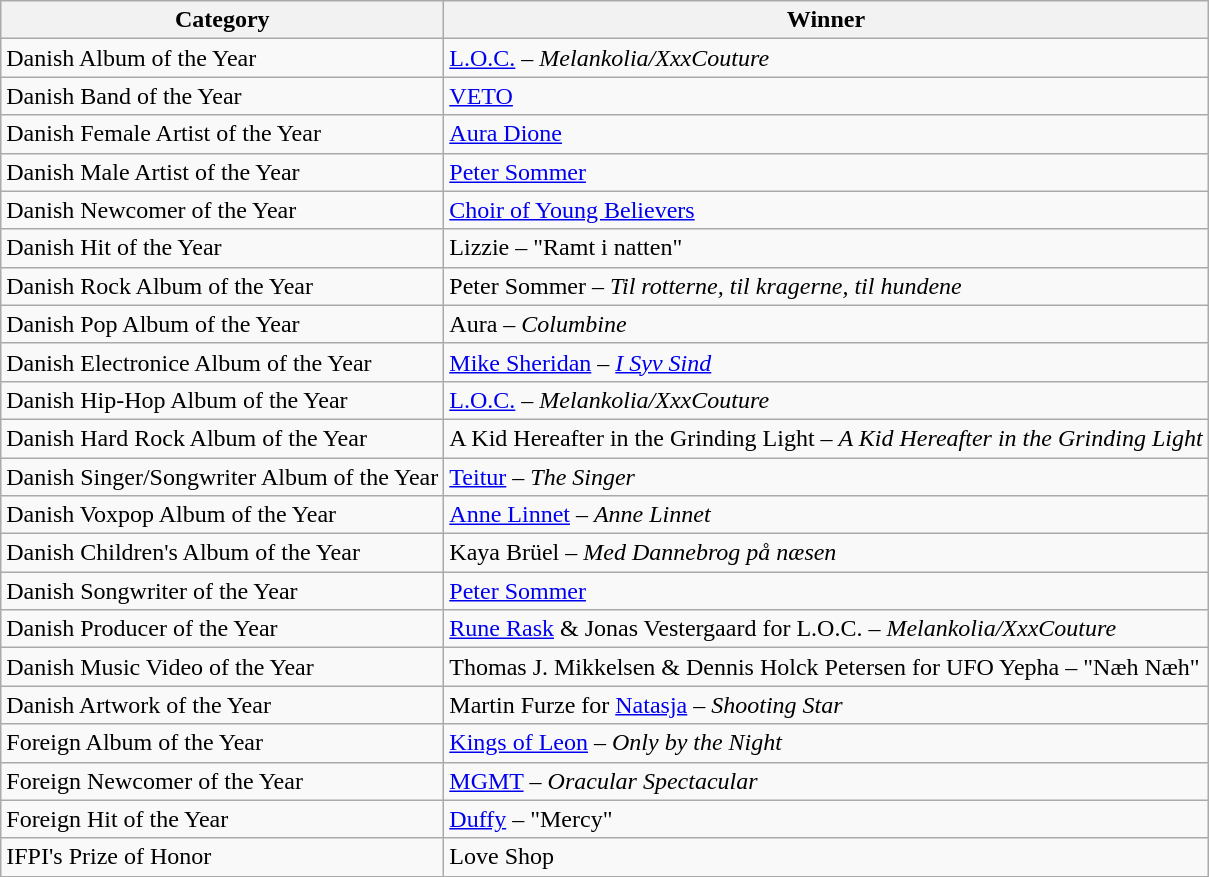<table class="wikitable">
<tr>
<th>Category</th>
<th>Winner</th>
</tr>
<tr>
<td>Danish Album of the Year</td>
<td><a href='#'>L.O.C.</a> – <em>Melankolia/XxxCouture</em></td>
</tr>
<tr>
<td>Danish Band of the Year</td>
<td><a href='#'>VETO</a></td>
</tr>
<tr>
<td>Danish Female Artist of the Year</td>
<td><a href='#'>Aura Dione</a></td>
</tr>
<tr>
<td>Danish Male Artist of the Year</td>
<td><a href='#'>Peter Sommer</a></td>
</tr>
<tr>
<td>Danish Newcomer of the Year</td>
<td><a href='#'>Choir of Young Believers</a></td>
</tr>
<tr>
<td>Danish Hit of the Year</td>
<td>Lizzie – "Ramt i natten"</td>
</tr>
<tr>
<td>Danish Rock Album of the Year</td>
<td>Peter Sommer – <em>Til rotterne, til kragerne, til hundene</em></td>
</tr>
<tr>
<td>Danish Pop Album of the Year</td>
<td>Aura – <em>Columbine</em></td>
</tr>
<tr>
<td>Danish Electronice Album of the Year</td>
<td><a href='#'>Mike Sheridan</a> – <em><a href='#'>I Syv Sind</a></em></td>
</tr>
<tr>
<td>Danish Hip-Hop Album of the Year</td>
<td><a href='#'>L.O.C.</a> – <em>Melankolia/XxxCouture</em></td>
</tr>
<tr>
<td>Danish Hard Rock Album of the Year</td>
<td A Kid Hereafter>A Kid Hereafter in the Grinding Light – <em>A Kid Hereafter in the Grinding Light</em></td>
</tr>
<tr>
<td>Danish Singer/Songwriter Album of the Year</td>
<td><a href='#'>Teitur</a> – <em>The Singer</em></td>
</tr>
<tr>
<td>Danish Voxpop Album of the Year</td>
<td><a href='#'>Anne Linnet</a> – <em>Anne Linnet</em></td>
</tr>
<tr>
<td>Danish Children's Album of the Year</td>
<td>Kaya Brüel – <em>Med Dannebrog på næsen</em></td>
</tr>
<tr>
<td>Danish Songwriter of the Year</td>
<td><a href='#'>Peter Sommer</a></td>
</tr>
<tr>
<td>Danish Producer of the Year</td>
<td><a href='#'>Rune Rask</a> & Jonas Vestergaard for L.O.C. – <em>Melankolia/XxxCouture</em></td>
</tr>
<tr>
<td>Danish Music Video of the Year</td>
<td>Thomas J. Mikkelsen & Dennis Holck Petersen for UFO Yepha – "Næh Næh"</td>
</tr>
<tr>
<td>Danish Artwork of the Year</td>
<td>Martin Furze for <a href='#'>Natasja</a> – <em>Shooting Star</em></td>
</tr>
<tr>
<td>Foreign Album of the Year</td>
<td><a href='#'>Kings of Leon</a> – <em>Only by the Night</em></td>
</tr>
<tr>
<td>Foreign Newcomer of the Year</td>
<td><a href='#'>MGMT</a> – <em>Oracular Spectacular</em></td>
</tr>
<tr>
<td>Foreign Hit of the Year</td>
<td><a href='#'>Duffy</a> – "Mercy"</td>
</tr>
<tr>
<td>IFPI's Prize of Honor</td>
<td>Love Shop</td>
</tr>
</table>
